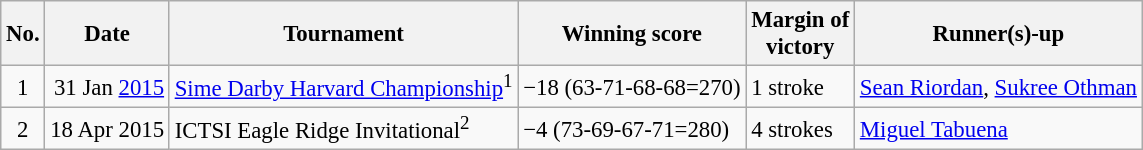<table class="wikitable" style="font-size:95%;">
<tr>
<th>No.</th>
<th>Date</th>
<th>Tournament</th>
<th>Winning score</th>
<th>Margin of<br>victory</th>
<th>Runner(s)-up</th>
</tr>
<tr>
<td align=center>1</td>
<td align=right>31 Jan <a href='#'>2015</a></td>
<td><a href='#'>Sime Darby Harvard Championship</a><sup>1</sup></td>
<td>−18 (63-71-68-68=270)</td>
<td>1 stroke</td>
<td> <a href='#'>Sean Riordan</a>,  <a href='#'>Sukree Othman</a></td>
</tr>
<tr>
<td align=center>2</td>
<td align=right>18 Apr 2015</td>
<td>ICTSI Eagle Ridge Invitational<sup>2</sup></td>
<td>−4 (73-69-67-71=280)</td>
<td>4 strokes</td>
<td> <a href='#'>Miguel Tabuena</a></td>
</tr>
</table>
